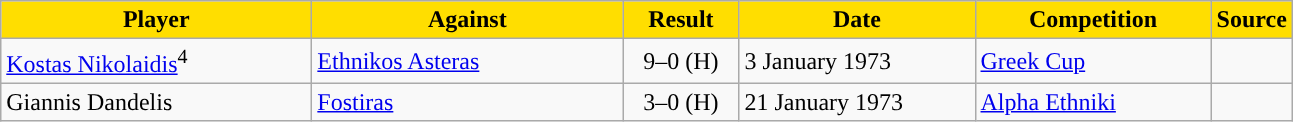<table class="wikitable">
<tr>
<th width=200 style="background:#FFDE00">Player</th>
<th width=200 style="background:#FFDE00">Against</th>
<th width=70 style="background:#FFDE00">Result</th>
<th width=150 style="background:#FFDE00">Date</th>
<th width=150 style="background:#FFDE00">Competition</th>
<th style="background:#FFDE00">Source</th>
</tr>
<tr>
<td> <a href='#'>Kostas Nikolaidis</a><sup>4</sup></td>
<td> <a href='#'>Ethnikos Asteras</a></td>
<td align=center>9–0 (H)</td>
<td>3 January 1973</td>
<td><a href='#'>Greek Cup</a></td>
<td align=center></td>
</tr>
<tr>
<td> Giannis Dandelis</td>
<td> <a href='#'>Fostiras</a></td>
<td align=center>3–0 (H)</td>
<td>21 January 1973</td>
<td><a href='#'>Alpha Ethniki</a></td>
<td align=center></td>
</tr>
</table>
